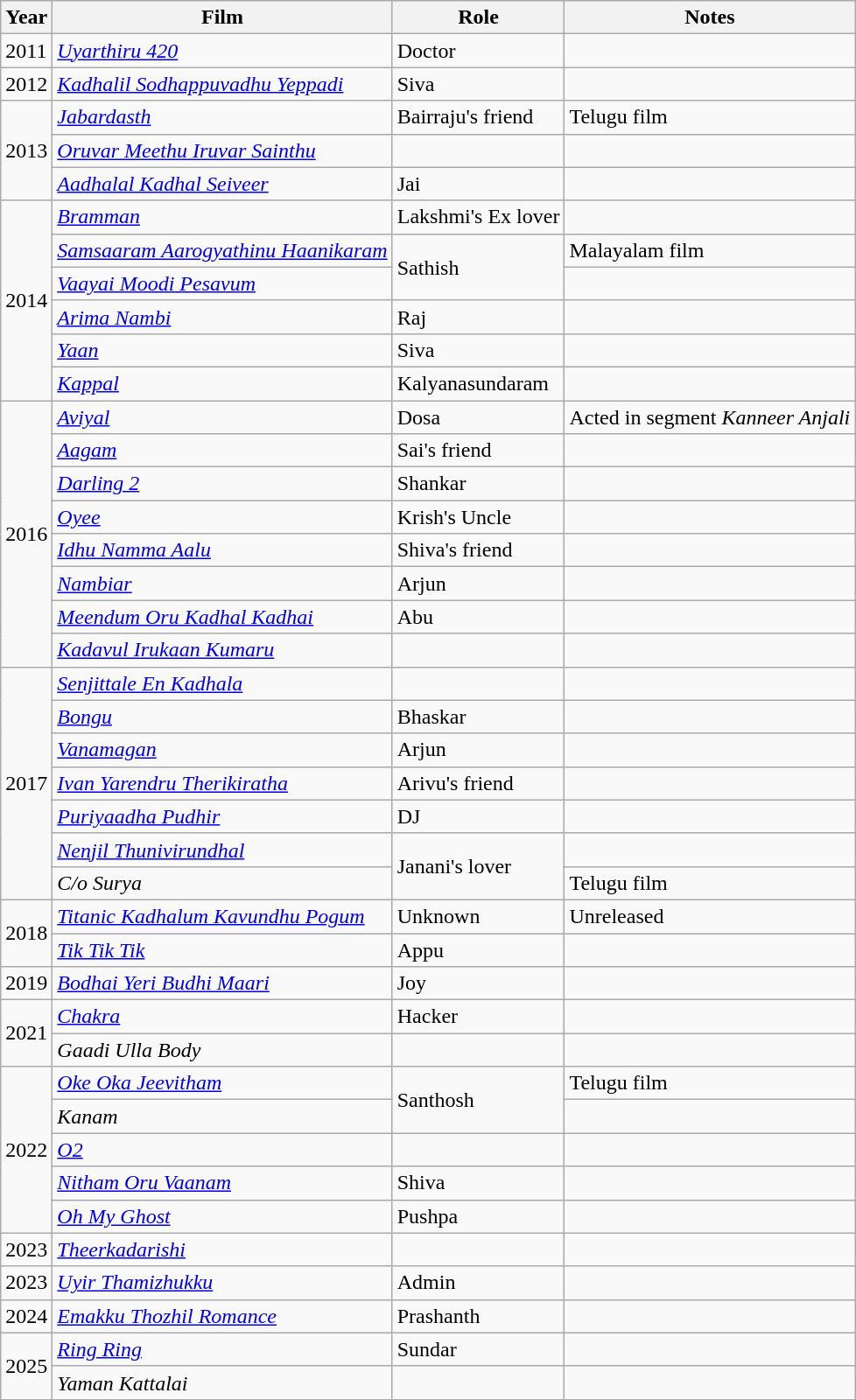<table class="wikitable sortable">
<tr>
<th>Year</th>
<th>Film</th>
<th>Role</th>
<th>Notes</th>
</tr>
<tr>
<td>2011</td>
<td><em><a href='#'>Uyarthiru 420</a></em></td>
<td>Doctor</td>
<td></td>
</tr>
<tr>
<td>2012</td>
<td><em><a href='#'>Kadhalil Sodhappuvadhu Yeppadi</a></em></td>
<td>Siva</td>
<td></td>
</tr>
<tr>
<td rowspan="3">2013</td>
<td><em><a href='#'>Jabardasth</a></em></td>
<td>Bairraju's friend</td>
<td>Telugu film</td>
</tr>
<tr>
<td><em><a href='#'>Oruvar Meethu Iruvar Sainthu</a></em></td>
<td></td>
<td></td>
</tr>
<tr>
<td><em><a href='#'>Aadhalal Kadhal Seiveer</a></em></td>
<td>Jai</td>
<td></td>
</tr>
<tr>
<td rowspan="6">2014</td>
<td><em><a href='#'>Bramman</a></em></td>
<td>Lakshmi's Ex lover</td>
<td></td>
</tr>
<tr>
<td><em><a href='#'>Samsaaram Aarogyathinu Haanikaram</a></em></td>
<td rowspan="2">Sathish</td>
<td>Malayalam film</td>
</tr>
<tr>
<td><em><a href='#'>Vaayai Moodi Pesavum</a></em></td>
<td></td>
</tr>
<tr>
<td><em><a href='#'>Arima Nambi</a></em></td>
<td>Raj</td>
<td></td>
</tr>
<tr>
<td><em><a href='#'>Yaan</a></em></td>
<td>Siva</td>
<td></td>
</tr>
<tr>
<td><em><a href='#'>Kappal</a></em></td>
<td>Kalyanasundaram</td>
<td></td>
</tr>
<tr>
<td rowspan="8">2016</td>
<td><em><a href='#'>Aviyal</a></em></td>
<td>Dosa</td>
<td>Acted in segment <em>Kanneer Anjali</em></td>
</tr>
<tr>
<td><em><a href='#'>Aagam</a></em></td>
<td>Sai's friend</td>
<td></td>
</tr>
<tr>
<td><em><a href='#'>Darling 2</a></em></td>
<td>Shankar</td>
<td></td>
</tr>
<tr>
<td><em><a href='#'>Oyee</a></em></td>
<td>Krish's Uncle</td>
<td></td>
</tr>
<tr>
<td><em><a href='#'>Idhu Namma Aalu</a></em></td>
<td>Shiva's friend</td>
<td></td>
</tr>
<tr>
<td><em><a href='#'>Nambiar</a></em></td>
<td>Arjun</td>
<td></td>
</tr>
<tr>
<td><em><a href='#'>Meendum Oru Kadhal Kadhai</a></em></td>
<td>Abu</td>
<td></td>
</tr>
<tr>
<td><em><a href='#'>Kadavul Irukaan Kumaru</a></em></td>
<td></td>
<td></td>
</tr>
<tr>
<td rowspan="7">2017</td>
<td><em><a href='#'>Senjittale En Kadhala</a></em></td>
<td></td>
<td></td>
</tr>
<tr>
<td><em><a href='#'>Bongu</a></em></td>
<td>Bhaskar</td>
<td></td>
</tr>
<tr>
<td><em><a href='#'>Vanamagan</a></em></td>
<td>Arjun</td>
<td></td>
</tr>
<tr>
<td><em><a href='#'>Ivan Yarendru Therikiratha</a></em></td>
<td>Arivu's friend</td>
<td></td>
</tr>
<tr>
<td><em><a href='#'>Puriyaadha Pudhir</a></em></td>
<td>DJ</td>
<td></td>
</tr>
<tr>
<td><em><a href='#'>Nenjil Thunivirundhal</a></em></td>
<td rowspan="2">Janani's lover</td>
<td></td>
</tr>
<tr>
<td><em>C/o Surya</em></td>
<td>Telugu film</td>
</tr>
<tr>
<td rowspan="2">2018</td>
<td><em><a href='#'>Titanic Kadhalum Kavundhu Pogum</a></em></td>
<td>Unknown</td>
<td>Unreleased</td>
</tr>
<tr>
<td><em><a href='#'>Tik Tik Tik</a></em></td>
<td>Appu</td>
<td></td>
</tr>
<tr>
<td>2019</td>
<td><em><a href='#'>Bodhai Yeri Budhi Maari</a></em></td>
<td>Joy</td>
<td></td>
</tr>
<tr>
<td rowspan="2">2021</td>
<td><em><a href='#'>Chakra</a></em></td>
<td>Hacker</td>
<td></td>
</tr>
<tr>
<td><em>Gaadi Ulla Body</em></td>
<td></td>
<td></td>
</tr>
<tr>
<td rowspan="5">2022</td>
<td><em><a href='#'>Oke Oka Jeevitham</a></em></td>
<td rowspan="2">Santhosh</td>
<td>Telugu film</td>
</tr>
<tr>
<td><em>Kanam</em></td>
</tr>
<tr>
<td><em><a href='#'>O2</a></em></td>
<td></td>
<td></td>
</tr>
<tr>
<td><em><a href='#'>Nitham Oru Vaanam</a></em></td>
<td>Shiva</td>
</tr>
<tr>
<td><em><a href='#'>Oh My Ghost</a></em></td>
<td>Pushpa</td>
<td></td>
</tr>
<tr>
<td rowspan="1">2023</td>
<td><em><a href='#'>Theerkadarishi</a></em></td>
<td></td>
<td></td>
</tr>
<tr>
<td rowspan="1">2023</td>
<td><em><a href='#'>Uyir Thamizhukku</a></em></td>
<td>Admin</td>
<td></td>
</tr>
<tr>
<td>2024</td>
<td><em><a href='#'>Emakku Thozhil Romance</a></em></td>
<td>Prashanth</td>
<td></td>
</tr>
<tr>
<td rowspan="2">2025</td>
<td><em><a href='#'>Ring Ring</a></em></td>
<td>Sundar</td>
<td></td>
</tr>
<tr>
<td><em>Yaman Kattalai </em></td>
<td></td>
<td></td>
</tr>
<tr>
</tr>
</table>
